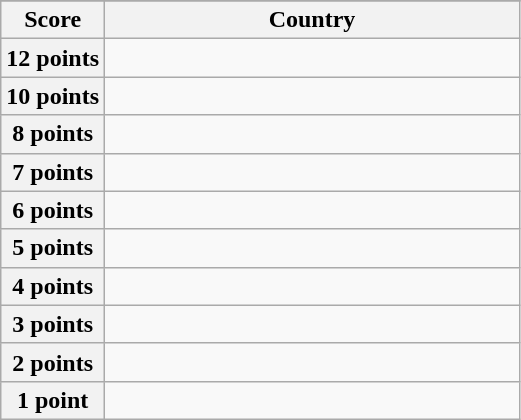<table class="wikitable">
<tr>
</tr>
<tr>
<th scope="col" width="20%">Score</th>
<th scope="col">Country</th>
</tr>
<tr>
<th scope="row">12 points</th>
<td></td>
</tr>
<tr>
<th scope="row">10 points</th>
<td></td>
</tr>
<tr>
<th scope="row">8 points</th>
<td></td>
</tr>
<tr>
<th scope="row">7 points</th>
<td></td>
</tr>
<tr>
<th scope="row">6 points</th>
<td></td>
</tr>
<tr>
<th scope="row">5 points</th>
<td></td>
</tr>
<tr>
<th scope="row">4 points</th>
<td></td>
</tr>
<tr>
<th scope="row">3 points</th>
<td></td>
</tr>
<tr>
<th scope="row">2 points</th>
<td></td>
</tr>
<tr>
<th scope="row">1 point</th>
<td></td>
</tr>
</table>
